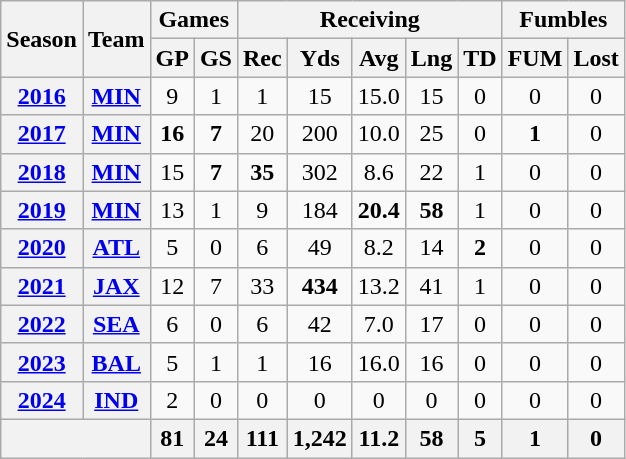<table class="wikitable" style="text-align:center;">
<tr>
<th rowspan="2">Season</th>
<th rowspan="2">Team</th>
<th colspan="2">Games</th>
<th colspan="5">Receiving</th>
<th colspan="2">Fumbles</th>
</tr>
<tr>
<th>GP</th>
<th>GS</th>
<th>Rec</th>
<th>Yds</th>
<th>Avg</th>
<th>Lng</th>
<th>TD</th>
<th>FUM</th>
<th>Lost</th>
</tr>
<tr>
<th><a href='#'>2016</a></th>
<th><a href='#'>MIN</a></th>
<td>9</td>
<td>1</td>
<td>1</td>
<td>15</td>
<td>15.0</td>
<td>15</td>
<td>0</td>
<td>0</td>
<td>0</td>
</tr>
<tr>
<th><a href='#'>2017</a></th>
<th><a href='#'>MIN</a></th>
<td><strong>16</strong></td>
<td><strong>7</strong></td>
<td>20</td>
<td>200</td>
<td>10.0</td>
<td>25</td>
<td>0</td>
<td><strong>1</strong></td>
<td>0</td>
</tr>
<tr>
<th><a href='#'>2018</a></th>
<th><a href='#'>MIN</a></th>
<td>15</td>
<td><strong>7</strong></td>
<td><strong>35</strong></td>
<td>302</td>
<td>8.6</td>
<td>22</td>
<td>1</td>
<td>0</td>
<td>0</td>
</tr>
<tr>
<th><a href='#'>2019</a></th>
<th><a href='#'>MIN</a></th>
<td>13</td>
<td>1</td>
<td>9</td>
<td>184</td>
<td><strong>20.4</strong></td>
<td><strong>58</strong></td>
<td>1</td>
<td>0</td>
<td>0</td>
</tr>
<tr>
<th><a href='#'>2020</a></th>
<th><a href='#'>ATL</a></th>
<td>5</td>
<td>0</td>
<td>6</td>
<td>49</td>
<td>8.2</td>
<td>14</td>
<td><strong>2</strong></td>
<td>0</td>
<td>0</td>
</tr>
<tr>
<th><a href='#'>2021</a></th>
<th><a href='#'>JAX</a></th>
<td>12</td>
<td>7</td>
<td>33</td>
<td><strong>434</strong></td>
<td>13.2</td>
<td>41</td>
<td>1</td>
<td>0</td>
<td>0</td>
</tr>
<tr>
<th><a href='#'>2022</a></th>
<th><a href='#'>SEA</a></th>
<td>6</td>
<td>0</td>
<td>6</td>
<td>42</td>
<td>7.0</td>
<td>17</td>
<td>0</td>
<td>0</td>
<td>0</td>
</tr>
<tr>
<th><a href='#'>2023</a></th>
<th><a href='#'>BAL</a></th>
<td>5</td>
<td>1</td>
<td>1</td>
<td>16</td>
<td>16.0</td>
<td>16</td>
<td>0</td>
<td>0</td>
<td>0</td>
</tr>
<tr>
<th><a href='#'>2024</a></th>
<th><a href='#'>IND</a></th>
<td>2</td>
<td>0</td>
<td>0</td>
<td>0</td>
<td>0</td>
<td>0</td>
<td>0</td>
<td>0</td>
<td>0</td>
</tr>
<tr>
<th colspan="2"></th>
<th>81</th>
<th>24</th>
<th>111</th>
<th>1,242</th>
<th>11.2</th>
<th>58</th>
<th>5</th>
<th>1</th>
<th>0</th>
</tr>
</table>
